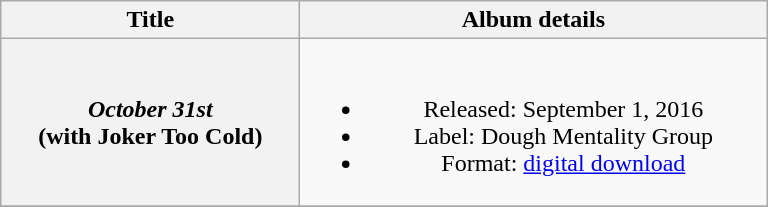<table class="wikitable plainrowheaders" style="text-align:center;">
<tr>
<th scope="col" style="width:12em;">Title</th>
<th scope="col" style="width:19em;">Album details</th>
</tr>
<tr>
<th scope="row"><em>October 31st</em><br><span>(with Joker Too Cold)</span></th>
<td><br><ul><li>Released: September 1, 2016</li><li>Label: Dough Mentality Group</li><li>Format: <a href='#'>digital download</a></li></ul></td>
</tr>
<tr>
</tr>
</table>
